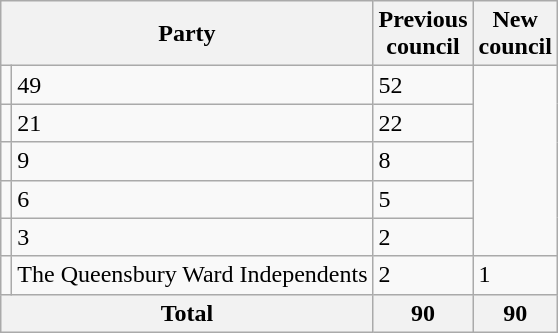<table class="wikitable">
<tr>
<th valign=centre colspan="2" style="width: 230px">Party</th>
<th valign=top style="width: 30px">Previous council</th>
<th valign=top style="width: 30px">New council</th>
</tr>
<tr>
<td></td>
<td>49</td>
<td>52</td>
</tr>
<tr>
<td></td>
<td>21</td>
<td>22</td>
</tr>
<tr>
<td></td>
<td>9</td>
<td>8</td>
</tr>
<tr>
<td></td>
<td>6</td>
<td>5</td>
</tr>
<tr>
<td></td>
<td>3</td>
<td>2</td>
</tr>
<tr>
<td></td>
<td>The Queensbury Ward Independents</td>
<td>2</td>
<td>1</td>
</tr>
<tr>
<th colspan=2>Total</th>
<th style="text-align: center">90</th>
<th colspan=3>90</th>
</tr>
</table>
